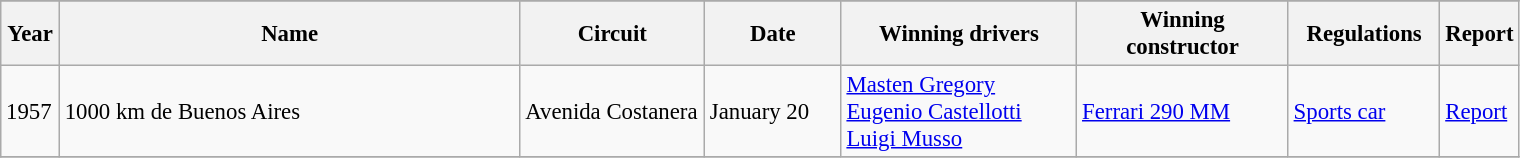<table class="wikitable" style="font-size:95%">
<tr>
</tr>
<tr>
<th style="width:32px;">Year</th>
<th style="width:300px;">Name</th>
<th style="width:116px;">Circuit</th>
<th style="width:84px;">Date</th>
<th style="width:150px;">Winning drivers</th>
<th style="width:134px;">Winning constructor</th>
<th style="width:94px;">Regulations</th>
<th style="width:40px;">Report</th>
</tr>
<tr>
<td>1957</td>
<td> 1000 km de Buenos Aires</td>
<td>Avenida Costanera</td>
<td>January 20</td>
<td> <a href='#'>Masten Gregory</a><br> <a href='#'>Eugenio Castellotti</a><br> <a href='#'>Luigi Musso</a></td>
<td><a href='#'>Ferrari 290 MM</a></td>
<td><a href='#'>Sports car</a></td>
<td><a href='#'>Report</a></td>
</tr>
<tr>
</tr>
</table>
